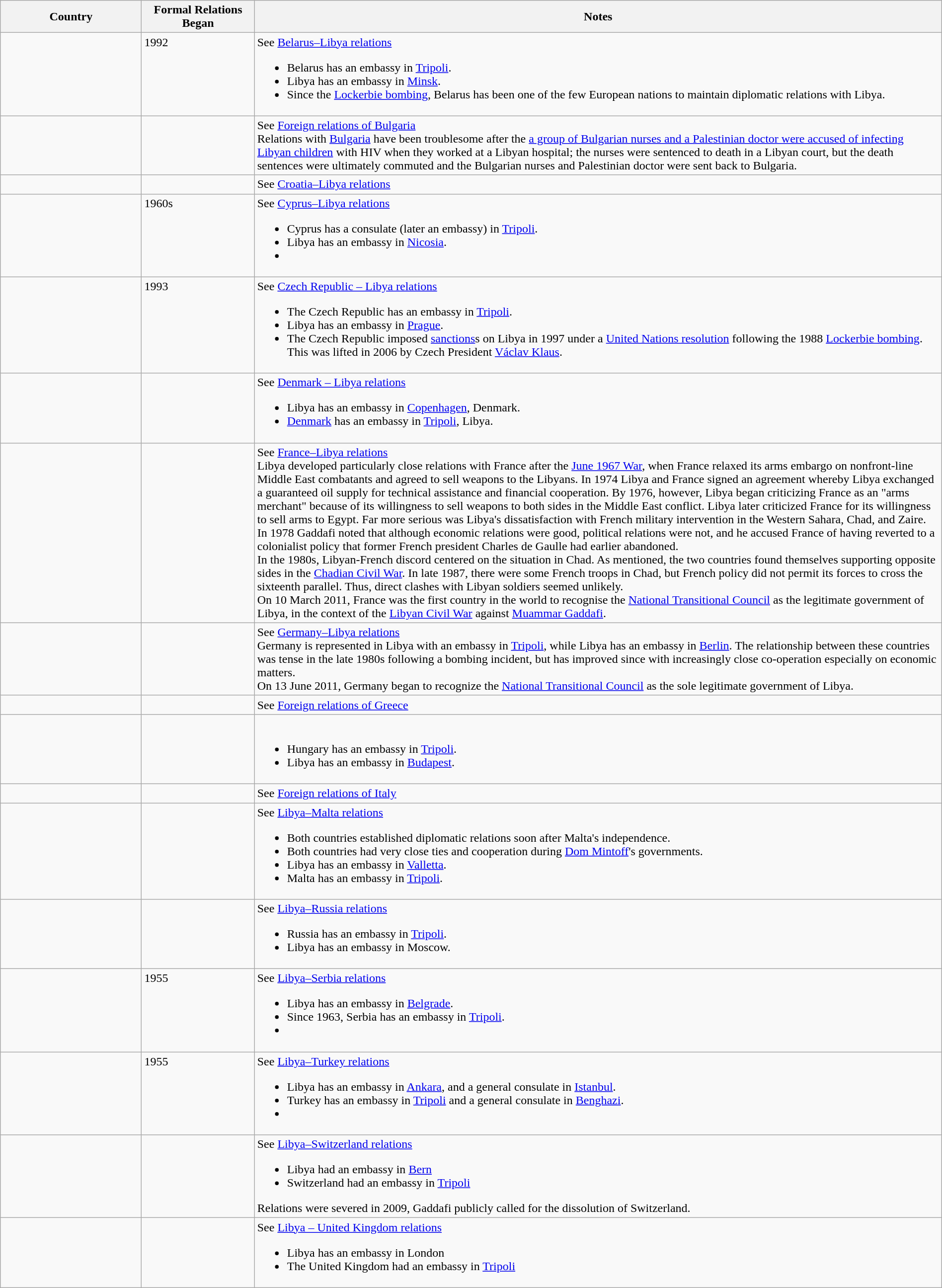<table class="wikitable sortable" style="width:100%; margin:auto;">
<tr>
<th style="width:15%;">Country</th>
<th style="width:12%;">Formal Relations Began</th>
<th>Notes</th>
</tr>
<tr valign="top">
<td></td>
<td>1992</td>
<td>See <a href='#'>Belarus–Libya relations</a><br><ul><li>Belarus has an embassy in <a href='#'>Tripoli</a>.</li><li>Libya has an embassy in <a href='#'>Minsk</a>.</li><li>Since the <a href='#'>Lockerbie bombing</a>, Belarus has been one of the few European nations to maintain diplomatic relations with Libya.</li></ul></td>
</tr>
<tr valign="top">
<td></td>
<td></td>
<td>See <a href='#'>Foreign relations of Bulgaria</a><br>Relations with <a href='#'>Bulgaria</a> have been troublesome after the <a href='#'>a group of Bulgarian nurses and a Palestinian doctor were accused of infecting Libyan children</a> with HIV when they worked at a Libyan hospital; the nurses were sentenced to death in a Libyan court, but the death sentences were ultimately commuted and the Bulgarian nurses and Palestinian doctor were sent back to Bulgaria.</td>
</tr>
<tr valign="top">
<td></td>
<td></td>
<td>See <a href='#'>Croatia–Libya relations</a></td>
</tr>
<tr valign="top">
<td></td>
<td>1960s</td>
<td>See <a href='#'>Cyprus–Libya relations</a><br><ul><li>Cyprus has a consulate (later an embassy) in <a href='#'>Tripoli</a>.</li><li>Libya has an embassy in <a href='#'>Nicosia</a>.</li><li></li></ul></td>
</tr>
<tr valign="top">
<td></td>
<td>1993</td>
<td>See <a href='#'>Czech Republic – Libya relations</a><br><ul><li>The Czech Republic has an embassy in <a href='#'>Tripoli</a>.</li><li>Libya has an embassy in <a href='#'>Prague</a>.</li><li>The Czech Republic imposed <a href='#'>sanctions</a>s on Libya in 1997 under a <a href='#'>United Nations resolution</a> following the 1988 <a href='#'>Lockerbie bombing</a>. This was lifted in 2006 by Czech President <a href='#'>Václav Klaus</a>.</li></ul></td>
</tr>
<tr valign="top">
<td></td>
<td></td>
<td>See <a href='#'>Denmark – Libya relations</a><br><ul><li>Libya has an embassy in <a href='#'>Copenhagen</a>, Denmark.</li><li><a href='#'>Denmark</a> has an embassy in <a href='#'>Tripoli</a>, Libya.</li></ul></td>
</tr>
<tr valign="top">
<td></td>
<td></td>
<td>See <a href='#'>France–Libya relations</a><br>Libya developed particularly close relations with France after the <a href='#'>June 1967 War</a>, when France relaxed its arms embargo on nonfront-line Middle East combatants and agreed to sell weapons to the Libyans.  In 1974 Libya and France signed an agreement whereby Libya exchanged a guaranteed oil supply for technical assistance and financial cooperation. By 1976, however, Libya began criticizing France as an "arms merchant" because of its willingness to sell weapons to both sides in the Middle East conflict.  Libya later criticized France for its willingness to sell arms to Egypt.  Far more serious was Libya's dissatisfaction with French military intervention in the Western Sahara, Chad, and Zaire. In 1978 Gaddafi noted that although economic relations were good, political relations were not, and he accused France of having reverted to a colonialist policy that former French president Charles de Gaulle had earlier abandoned.<br>In the 1980s, Libyan-French discord centered on the situation in Chad.  As mentioned, the two countries found themselves supporting opposite sides in the <a href='#'>Chadian Civil War</a>.  In late 1987, there were some French troops in Chad, but French policy did not permit its forces to cross the sixteenth parallel.  Thus, direct clashes with Libyan soldiers seemed unlikely.<br>On 10 March 2011, France was the first country in the world to recognise the <a href='#'>National Transitional Council</a> as the legitimate government of Libya, in the context of the <a href='#'>Libyan Civil War</a> against <a href='#'>Muammar Gaddafi</a>.</td>
</tr>
<tr valign="top">
<td></td>
<td></td>
<td>See <a href='#'>Germany–Libya relations</a><br>Germany is represented in Libya with an embassy in <a href='#'>Tripoli</a>, while Libya has an embassy in <a href='#'>Berlin</a>. The relationship between these countries was tense in the late 1980s following a bombing incident, but has improved since with increasingly close co-operation especially on economic matters.<br>On 13 June 2011, Germany began to recognize the <a href='#'>National Transitional Council</a> as the sole legitimate government of Libya.</td>
</tr>
<tr valign="top">
<td></td>
<td></td>
<td>See <a href='#'>Foreign relations of Greece</a></td>
</tr>
<tr valign="top">
<td></td>
<td></td>
<td><br><ul><li>Hungary has an embassy in <a href='#'>Tripoli</a>.</li><li>Libya has an embassy in <a href='#'>Budapest</a>.</li></ul></td>
</tr>
<tr valign="top">
<td></td>
<td></td>
<td>See <a href='#'>Foreign relations of Italy</a></td>
</tr>
<tr valign="top">
<td></td>
<td></td>
<td>See <a href='#'>Libya–Malta relations</a><br><ul><li>Both countries established diplomatic relations soon after Malta's independence.</li><li>Both countries had very close ties and cooperation during <a href='#'>Dom Mintoff</a>'s governments.</li><li>Libya has an embassy in <a href='#'>Valletta</a>.</li><li>Malta has an embassy in <a href='#'>Tripoli</a>.</li></ul></td>
</tr>
<tr valign="top">
<td></td>
<td></td>
<td>See <a href='#'>Libya–Russia relations</a><br><ul><li>Russia has an embassy in <a href='#'>Tripoli</a>.</li><li>Libya has an embassy in Moscow.</li></ul></td>
</tr>
<tr valign="top">
<td></td>
<td>1955</td>
<td>See <a href='#'>Libya–Serbia relations</a><br><ul><li>Libya has an embassy in <a href='#'>Belgrade</a>.</li><li>Since 1963, Serbia has an embassy in <a href='#'>Tripoli</a>.</li><li> </li></ul></td>
</tr>
<tr valign="top">
<td></td>
<td>1955</td>
<td>See <a href='#'>Libya–Turkey relations</a><br><ul><li>Libya has an embassy in <a href='#'>Ankara</a>, and a general consulate in <a href='#'>Istanbul</a>.</li><li>Turkey has an embassy in <a href='#'>Tripoli</a> and a general consulate in <a href='#'>Benghazi</a>.</li><li></li></ul></td>
</tr>
<tr valign="top">
<td></td>
<td></td>
<td>See <a href='#'>Libya–Switzerland relations</a><br><ul><li>Libya had an embassy in <a href='#'>Bern</a></li><li>Switzerland had an embassy in <a href='#'>Tripoli</a></li></ul>Relations were severed in 2009, Gaddafi publicly called for the dissolution of Switzerland.</td>
</tr>
<tr valign="top">
<td></td>
<td></td>
<td>See <a href='#'>Libya – United Kingdom relations</a><br><ul><li>Libya has an embassy in London</li><li>The United Kingdom had an embassy in <a href='#'>Tripoli</a></li></ul></td>
</tr>
</table>
